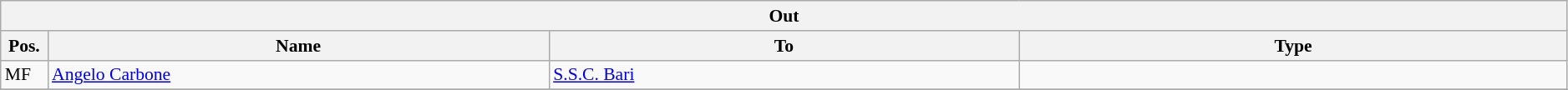<table class="wikitable" style="font-size:90%;width:99%;">
<tr>
<th colspan="4">Out</th>
</tr>
<tr>
<th width=3%>Pos.</th>
<th width=32%>Name</th>
<th width=30%>To</th>
<th width=35%>Type</th>
</tr>
<tr>
<td>MF</td>
<td><a href='#'>Angelo Carbone</a></td>
<td><a href='#'>S.S.C. Bari</a></td>
<td></td>
</tr>
<tr>
</tr>
</table>
